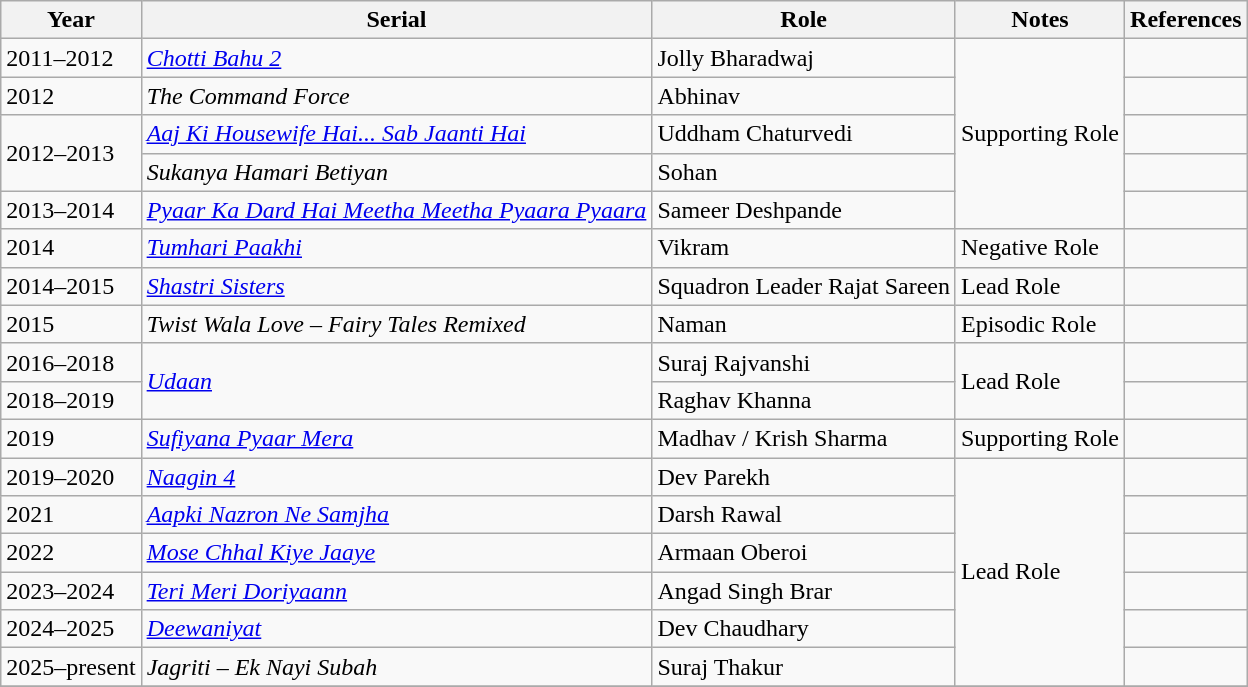<table class ="wikitable sortable">
<tr>
<th>Year</th>
<th>Serial</th>
<th>Role</th>
<th>Notes</th>
<th>References</th>
</tr>
<tr>
<td>2011–2012</td>
<td><em><a href='#'>Chotti Bahu 2</a></em></td>
<td>Jolly Bharadwaj</td>
<td rowspan = "5">Supporting Role</td>
<td></td>
</tr>
<tr>
<td>2012</td>
<td><em>The Command Force</em></td>
<td>Abhinav</td>
<td></td>
</tr>
<tr>
<td rowspan = "2">2012–2013</td>
<td><em><a href='#'>Aaj Ki Housewife Hai... Sab Jaanti Hai</a></em></td>
<td>Uddham Chaturvedi</td>
<td></td>
</tr>
<tr>
<td><em>Sukanya Hamari Betiyan</em></td>
<td>Sohan</td>
<td></td>
</tr>
<tr>
<td>2013–2014</td>
<td><em><a href='#'>Pyaar Ka Dard Hai Meetha Meetha Pyaara Pyaara</a></em></td>
<td>Sameer Deshpande</td>
<td></td>
</tr>
<tr>
<td>2014</td>
<td><em><a href='#'>Tumhari Paakhi</a></em></td>
<td>Vikram</td>
<td>Negative Role</td>
<td></td>
</tr>
<tr>
<td>2014–2015</td>
<td><em><a href='#'>Shastri Sisters</a></em></td>
<td>Squadron Leader Rajat Sareen</td>
<td>Lead Role</td>
<td></td>
</tr>
<tr>
<td>2015</td>
<td><em>Twist Wala Love – Fairy Tales Remixed</em></td>
<td>Naman</td>
<td>Episodic Role</td>
<td></td>
</tr>
<tr>
<td>2016–2018</td>
<td rowspan="2"><em><a href='#'>Udaan</a></em></td>
<td>Suraj Rajvanshi</td>
<td rowspan = "2">Lead Role</td>
<td></td>
</tr>
<tr>
<td>2018–2019</td>
<td>Raghav Khanna</td>
<td></td>
</tr>
<tr>
<td>2019</td>
<td><em><a href='#'>Sufiyana Pyaar Mera</a></em></td>
<td>Madhav / Krish Sharma</td>
<td>Supporting Role</td>
<td></td>
</tr>
<tr>
<td>2019–2020</td>
<td><em><a href='#'>Naagin 4</a></em></td>
<td>Dev Parekh</td>
<td rowspan = "6">Lead Role</td>
<td></td>
</tr>
<tr>
<td>2021</td>
<td><em><a href='#'>Aapki Nazron Ne Samjha</a></em></td>
<td>Darsh Rawal</td>
<td></td>
</tr>
<tr>
<td>2022</td>
<td><em><a href='#'>Mose Chhal Kiye Jaaye</a></em></td>
<td>Armaan Oberoi</td>
<td></td>
</tr>
<tr>
<td>2023–2024</td>
<td><em><a href='#'>Teri Meri Doriyaann</a></em></td>
<td>Angad Singh Brar</td>
<td></td>
</tr>
<tr>
<td>2024–2025</td>
<td><em><a href='#'>Deewaniyat</a></em></td>
<td>Dev Chaudhary</td>
<td></td>
</tr>
<tr>
<td>2025–present</td>
<td><em>Jagriti – Ek Nayi Subah</em></td>
<td>Suraj Thakur</td>
<td></td>
</tr>
<tr>
</tr>
</table>
